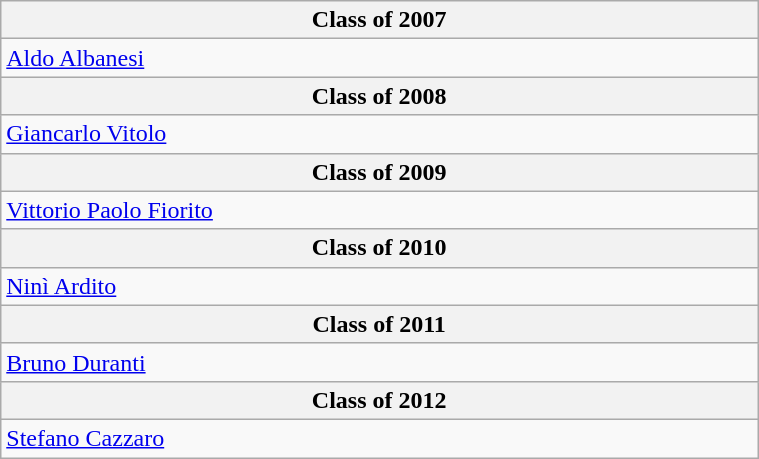<table class="wikitable" style="width:40%">
<tr>
<th>Class of 2007</th>
</tr>
<tr>
<td><a href='#'>Aldo Albanesi</a></td>
</tr>
<tr>
<th>Class of 2008</th>
</tr>
<tr>
<td><a href='#'>Giancarlo Vitolo</a></td>
</tr>
<tr>
<th>Class of 2009</th>
</tr>
<tr>
<td><a href='#'>Vittorio Paolo Fiorito</a></td>
</tr>
<tr>
<th>Class of 2010</th>
</tr>
<tr>
<td><a href='#'>Ninì Ardito</a></td>
</tr>
<tr>
<th>Class of 2011</th>
</tr>
<tr>
<td><a href='#'>Bruno Duranti</a></td>
</tr>
<tr>
<th>Class of 2012</th>
</tr>
<tr>
<td><a href='#'>Stefano Cazzaro</a></td>
</tr>
</table>
